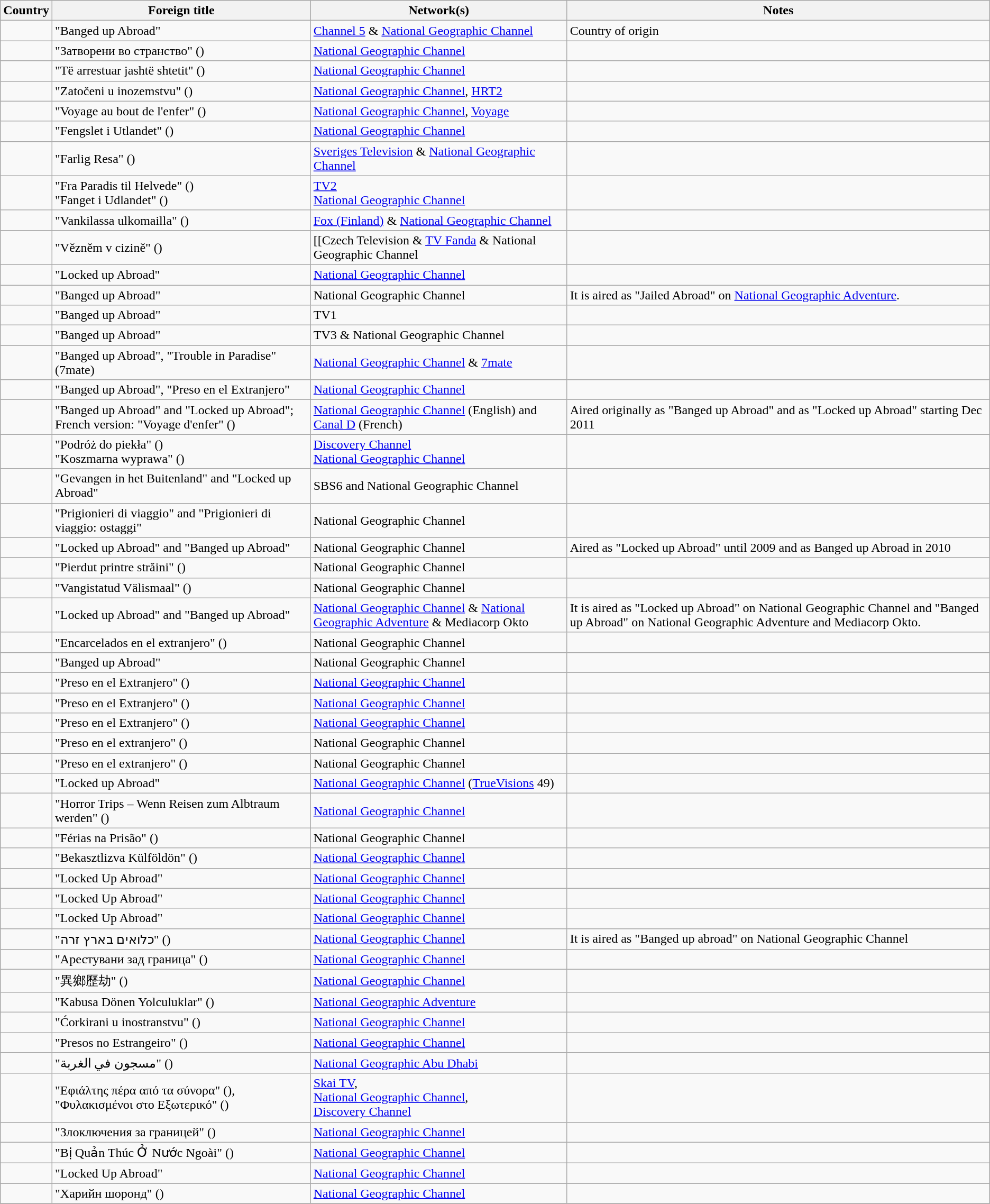<table class="wikitable sortable">
<tr>
<th><strong>Country</strong><br></th>
<th><strong>Foreign title</strong></th>
<th><strong>Network(s)</strong></th>
<th><strong>Notes</strong></th>
</tr>
<tr>
<td></td>
<td>"Banged up Abroad"</td>
<td><a href='#'>Channel 5</a> & <a href='#'>National Geographic Channel</a></td>
<td>Country of origin</td>
</tr>
<tr>
<td></td>
<td>"Затворени во странство" ()</td>
<td><a href='#'>National Geographic Channel</a></td>
<td></td>
</tr>
<tr>
<td></td>
<td>"Të arrestuar jashtë shtetit" ()</td>
<td><a href='#'>National Geographic Channel</a></td>
<td></td>
</tr>
<tr>
<td></td>
<td>"Zatočeni u inozemstvu" ()</td>
<td><a href='#'>National Geographic Channel</a>, <a href='#'>HRT2</a></td>
<td></td>
</tr>
<tr>
<td></td>
<td>"Voyage au bout de l'enfer" ()</td>
<td><a href='#'>National Geographic Channel</a>, <a href='#'>Voyage</a></td>
<td></td>
</tr>
<tr>
<td></td>
<td>"Fengslet i Utlandet" ()</td>
<td><a href='#'>National Geographic Channel</a></td>
<td></td>
</tr>
<tr>
<td></td>
<td>"Farlig Resa" ()</td>
<td><a href='#'>Sveriges Television</a> & <a href='#'>National Geographic Channel</a></td>
<td></td>
</tr>
<tr>
<td></td>
<td>"Fra Paradis til Helvede" ()<br>"Fanget i Udlandet" ()</td>
<td><a href='#'>TV2</a><br><a href='#'>National Geographic Channel</a></td>
<td></td>
</tr>
<tr>
<td></td>
<td>"Vankilassa ulkomailla" ()</td>
<td><a href='#'>Fox (Finland)</a> & <a href='#'>National Geographic Channel</a></td>
<td></td>
</tr>
<tr>
<td></td>
<td>"Vězněm v cizině" ()</td>
<td>[[Czech Television & <a href='#'>TV Fanda</a> & National Geographic Channel</td>
<td></td>
</tr>
<tr>
<td></td>
<td>"Locked up Abroad"</td>
<td><a href='#'>National Geographic Channel</a></td>
<td></td>
</tr>
<tr>
<td></td>
<td>"Banged up Abroad"</td>
<td>National Geographic Channel</td>
<td>It is aired as "Jailed Abroad" on <a href='#'>National Geographic Adventure</a>.</td>
</tr>
<tr>
<td></td>
<td>"Banged up Abroad"</td>
<td>TV1</td>
<td></td>
</tr>
<tr>
<td></td>
<td>"Banged up Abroad"</td>
<td>TV3 & National Geographic Channel</td>
<td></td>
</tr>
<tr>
<td></td>
<td>"Banged up Abroad", "Trouble in Paradise" (7mate)</td>
<td><a href='#'>National Geographic Channel</a> & <a href='#'>7mate</a></td>
<td></td>
</tr>
<tr>
<td></td>
<td>"Banged up Abroad", "Preso en el Extranjero"</td>
<td><a href='#'>National Geographic Channel</a></td>
<td></td>
</tr>
<tr>
<td></td>
<td>"Banged up Abroad" and "Locked up Abroad"; French version: "Voyage d'enfer" ()</td>
<td><a href='#'>National Geographic Channel</a> (English) and <a href='#'>Canal D</a> (French)</td>
<td>Aired originally as "Banged up Abroad" and as "Locked up Abroad" starting Dec 2011</td>
</tr>
<tr>
<td></td>
<td>"Podróż do piekła" ()<br>"Koszmarna wyprawa" ()</td>
<td><a href='#'>Discovery Channel</a><br><a href='#'>National Geographic Channel</a></td>
<td></td>
</tr>
<tr>
<td></td>
<td>"Gevangen in het Buitenland" and "Locked up Abroad"</td>
<td>SBS6 and National Geographic Channel</td>
<td></td>
</tr>
<tr>
<td></td>
<td>"Prigionieri di viaggio" and "Prigionieri di viaggio: ostaggi"</td>
<td>National Geographic Channel</td>
<td></td>
</tr>
<tr>
<td></td>
<td>"Locked up Abroad" and "Banged up Abroad"</td>
<td>National Geographic Channel</td>
<td>Aired as "Locked up Abroad" until 2009 and as Banged up Abroad in 2010</td>
</tr>
<tr>
<td></td>
<td>"Pierdut printre străini" ()</td>
<td>National Geographic Channel</td>
<td></td>
</tr>
<tr>
<td></td>
<td>"Vangistatud Välismaal" ()</td>
<td>National Geographic Channel</td>
<td></td>
</tr>
<tr>
<td></td>
<td>"Locked up Abroad" and "Banged up Abroad"</td>
<td><a href='#'>National Geographic Channel</a> & <a href='#'>National Geographic Adventure</a> & Mediacorp Okto</td>
<td>It is aired as "Locked up Abroad" on National Geographic Channel and "Banged up Abroad" on National Geographic Adventure and Mediacorp Okto.</td>
</tr>
<tr>
<td></td>
<td>"Encarcelados en el extranjero" ()</td>
<td>National Geographic Channel</td>
<td></td>
</tr>
<tr>
<td></td>
<td>"Banged up Abroad"</td>
<td>National Geographic Channel</td>
<td></td>
</tr>
<tr>
<td></td>
<td>"Preso en el Extranjero" ()</td>
<td><a href='#'>National Geographic Channel</a></td>
<td></td>
</tr>
<tr>
<td></td>
<td>"Preso en el Extranjero" ()</td>
<td><a href='#'>National Geographic Channel</a></td>
<td></td>
</tr>
<tr>
<td></td>
<td>"Preso en el Extranjero" ()</td>
<td><a href='#'>National Geographic Channel</a></td>
<td></td>
</tr>
<tr>
<td></td>
<td>"Preso en el extranjero" ()</td>
<td>National Geographic Channel</td>
<td></td>
</tr>
<tr>
<td></td>
<td>"Preso en el extranjero" ()</td>
<td>National Geographic Channel</td>
<td></td>
</tr>
<tr>
<td></td>
<td>"Locked up Abroad"</td>
<td><a href='#'>National Geographic Channel</a> (<a href='#'>TrueVisions</a> 49)</td>
<td></td>
</tr>
<tr>
<td></td>
<td>"Horror Trips – Wenn Reisen zum Albtraum werden" ()</td>
<td><a href='#'>National Geographic Channel</a></td>
<td></td>
</tr>
<tr>
<td></td>
<td>"Férias na Prisão" ()</td>
<td>National Geographic Channel</td>
<td></td>
</tr>
<tr>
<td></td>
<td>"Bekasztlizva Külföldön" ()</td>
<td><a href='#'>National Geographic Channel</a></td>
<td></td>
</tr>
<tr>
<td></td>
<td>"Locked Up Abroad"</td>
<td><a href='#'>National Geographic Channel</a></td>
<td></td>
</tr>
<tr>
<td></td>
<td>"Locked Up Abroad"</td>
<td><a href='#'>National Geographic Channel</a></td>
<td></td>
</tr>
<tr>
<td></td>
<td>"Locked Up Abroad"</td>
<td><a href='#'>National Geographic Channel</a></td>
<td></td>
</tr>
<tr>
<td></td>
<td>"כלואים בארץ זרה" ()</td>
<td><a href='#'>National Geographic Channel</a></td>
<td>It is aired as "Banged up abroad" on National Geographic Channel</td>
</tr>
<tr>
<td></td>
<td>"Арестувани зад граница" ()</td>
<td><a href='#'>National Geographic Channel</a></td>
<td></td>
</tr>
<tr>
<td></td>
<td>"異鄉歷劫" ()</td>
<td><a href='#'>National Geographic Channel</a></td>
<td></td>
</tr>
<tr>
<td></td>
<td>"Kabusa Dönen Yolculuklar" ()</td>
<td><a href='#'>National Geographic Adventure</a></td>
<td></td>
</tr>
<tr>
<td></td>
<td>"Ćorkirani u inostranstvu" ()</td>
<td><a href='#'>National Geographic Channel</a></td>
<td></td>
</tr>
<tr>
<td></td>
<td>"Presos no Estrangeiro" ()</td>
<td><a href='#'>National Geographic Channel</a></td>
<td></td>
</tr>
<tr>
<td></td>
<td>"مسجون في الغربة" ()</td>
<td><a href='#'>National Geographic Abu Dhabi</a></td>
<td></td>
</tr>
<tr>
<td></td>
<td>"Εφιάλτης πέρα από τα σύνορα" (), "Φυλακισμένοι στο Εξωτερικό" ()</td>
<td><a href='#'>Skai TV</a>, <br><a href='#'>National Geographic Channel</a>, <br><a href='#'>Discovery Channel</a></td>
<td></td>
</tr>
<tr>
<td></td>
<td>"Злоключения за границей" ()</td>
<td><a href='#'>National Geographic Channel</a></td>
<td></td>
</tr>
<tr>
<td></td>
<td>"Bị Quản Thúc Ở Nước Ngoài" ()</td>
<td><a href='#'>National Geographic Channel</a></td>
<td></td>
</tr>
<tr>
<td></td>
<td>"Locked Up Abroad"</td>
<td><a href='#'>National Geographic Channel</a></td>
<td></td>
</tr>
<tr>
<td></td>
<td>"Харийн шоронд" ()</td>
<td><a href='#'>National Geographic Channel</a></td>
<td></td>
</tr>
<tr>
</tr>
</table>
